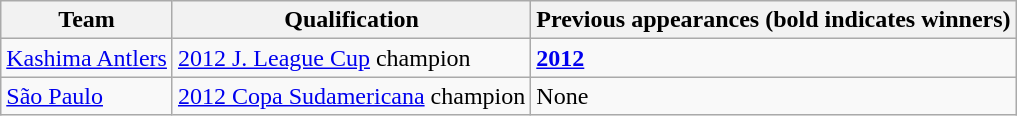<table class="wikitable">
<tr>
<th>Team</th>
<th>Qualification</th>
<th>Previous appearances (bold indicates winners)</th>
</tr>
<tr>
<td> <a href='#'>Kashima Antlers</a></td>
<td><a href='#'>2012 J. League Cup</a> champion</td>
<td><strong><a href='#'>2012</a></strong></td>
</tr>
<tr>
<td> <a href='#'>São Paulo</a></td>
<td><a href='#'>2012 Copa Sudamericana</a> champion</td>
<td>None</td>
</tr>
</table>
